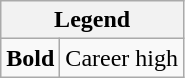<table class="wikitable mw-collapsible mw-collapsed">
<tr>
<th colspan="2">Legend</th>
</tr>
<tr>
<td><strong>Bold</strong></td>
<td>Career high</td>
</tr>
</table>
